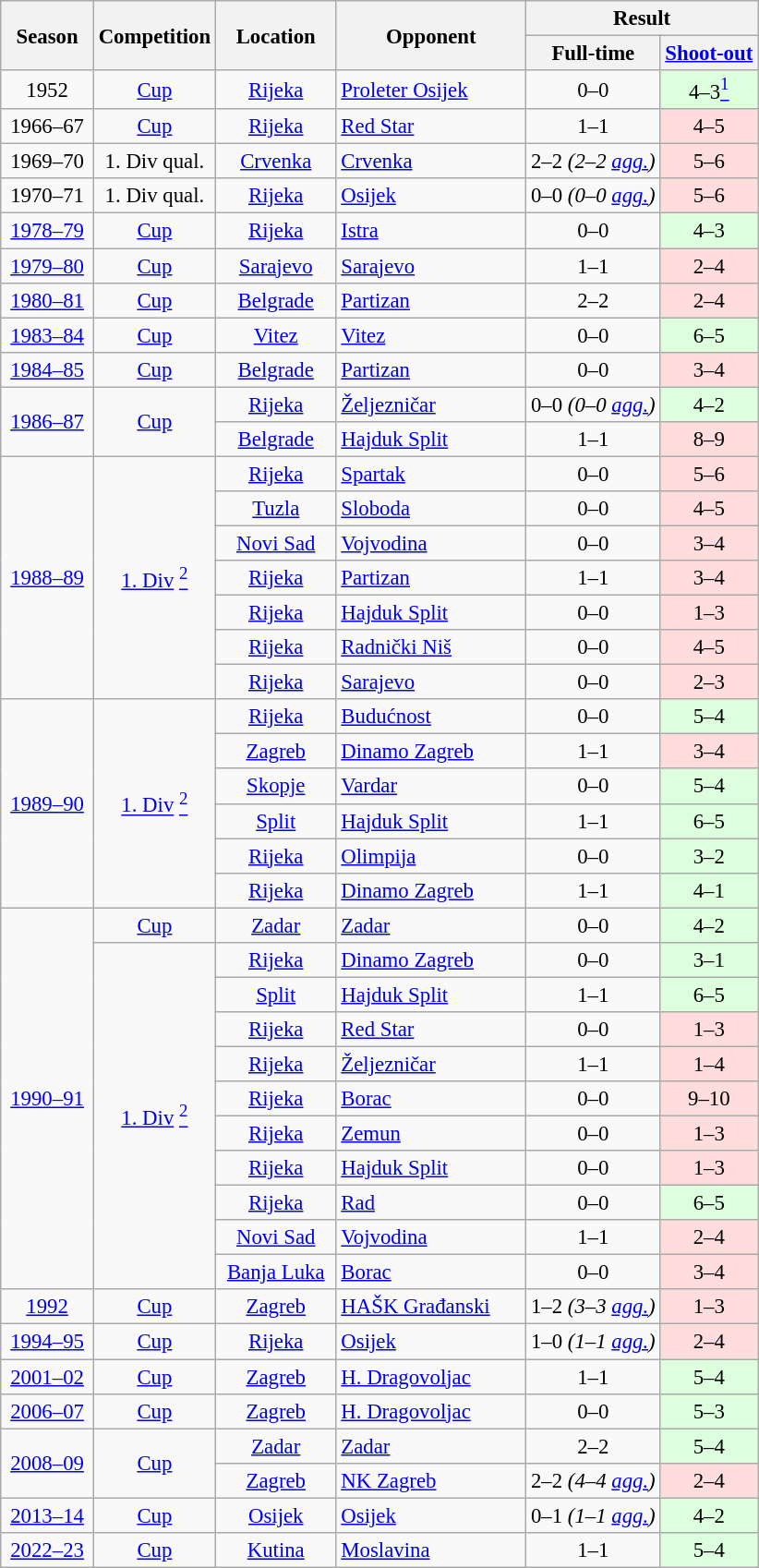<table class="wikitable" style="font-size:95%; text-align: center;">
<tr>
<th width="60" rowspan="2">Season</th>
<th width="60" rowspan="2">Competition</th>
<th width="80" rowspan="2">Location</th>
<th width="130" rowspan="2">Opponent</th>
<th width="120" colspan="2">Result</th>
</tr>
<tr>
<th>Full-time</th>
<th><a href='#'>Shoot-out</a></th>
</tr>
<tr>
<td>1952</td>
<td><a href='#'>Cup</a></td>
<td><a href='#'>Rijeka</a></td>
<td align="left"> <a href='#'>Proleter Osijek</a></td>
<td>0–0</td>
<td bgcolor="#ddffdd">4–3<a href='#'><sup>1</sup></a></td>
</tr>
<tr>
<td>1966–67</td>
<td><a href='#'>Cup</a></td>
<td><a href='#'>Rijeka</a></td>
<td align="left"> <a href='#'>Red Star</a></td>
<td>1–1</td>
<td bgcolor="#ffdddd">4–5</td>
</tr>
<tr>
<td>1969–70</td>
<td>1. Div qual.</td>
<td><a href='#'>Crvenka</a></td>
<td align="left"> <a href='#'>Crvenka</a></td>
<td>2–2 <em>(2–2 <a href='#'>agg.</a>)</em></td>
<td bgcolor="#ffdddd">5–6</td>
</tr>
<tr>
<td>1970–71</td>
<td>1. Div qual.</td>
<td><a href='#'>Rijeka</a></td>
<td align="left"> <a href='#'>Osijek</a></td>
<td>0–0 <em>(0–0 <a href='#'>agg.</a>)</em></td>
<td bgcolor="#ffdddd">5–6</td>
</tr>
<tr>
<td><a href='#'>1978–79</a></td>
<td><a href='#'>Cup</a></td>
<td><a href='#'>Rijeka</a></td>
<td align="left"> <a href='#'>Istra</a></td>
<td>0–0</td>
<td bgcolor="#ddffdd">4–3</td>
</tr>
<tr>
<td><a href='#'>1979–80</a></td>
<td><a href='#'>Cup</a></td>
<td><a href='#'>Sarajevo</a></td>
<td align="left"> <a href='#'>Sarajevo</a></td>
<td>1–1</td>
<td bgcolor="#ffdddd">2–4</td>
</tr>
<tr>
<td><a href='#'>1980–81</a></td>
<td><a href='#'>Cup</a></td>
<td><a href='#'>Belgrade</a></td>
<td align="left"> <a href='#'>Partizan</a></td>
<td>2–2</td>
<td bgcolor="#ffdddd">2–4</td>
</tr>
<tr>
<td><a href='#'>1983–84</a></td>
<td><a href='#'>Cup</a></td>
<td><a href='#'>Vitez</a></td>
<td align="left"> <a href='#'>Vitez</a></td>
<td>0–0</td>
<td bgcolor="#ddffdd">6–5</td>
</tr>
<tr>
<td><a href='#'>1984–85</a></td>
<td><a href='#'>Cup</a></td>
<td><a href='#'>Belgrade</a></td>
<td align="left"> <a href='#'>Partizan</a></td>
<td>0–0</td>
<td bgcolor="#ffdddd">3–4</td>
</tr>
<tr>
<td rowspan=2><a href='#'>1986–87</a></td>
<td rowspan=2><a href='#'>Cup</a></td>
<td><a href='#'>Rijeka</a></td>
<td align="left"> <a href='#'>Željezničar</a></td>
<td>0–0 <em>(0–0 <a href='#'>agg.</a>)</em></td>
<td bgcolor="#ddffdd">4–2</td>
</tr>
<tr>
<td><a href='#'>Belgrade</a></td>
<td align="left"> <a href='#'>Hajduk Split</a></td>
<td>1–1</td>
<td bgcolor="#ffdddd">8–9</td>
</tr>
<tr>
<td rowspan=7><a href='#'>1988–89</a></td>
<td rowspan=7><a href='#'>1. Div</a> <a href='#'><sup>2</sup></a></td>
<td><a href='#'>Rijeka</a></td>
<td align="left"> <a href='#'>Spartak</a></td>
<td>0–0</td>
<td bgcolor="#ffdddd">5–6</td>
</tr>
<tr>
<td><a href='#'>Tuzla</a></td>
<td align="left"> <a href='#'>Sloboda</a></td>
<td>0–0</td>
<td bgcolor="#ffdddd">4–5</td>
</tr>
<tr>
<td><a href='#'>Novi Sad</a></td>
<td align="left"> <a href='#'>Vojvodina</a></td>
<td>0–0</td>
<td bgcolor="#ffdddd">3–4</td>
</tr>
<tr>
<td><a href='#'>Rijeka</a></td>
<td align="left"> <a href='#'>Partizan</a></td>
<td>1–1</td>
<td bgcolor="#ffdddd">3–4</td>
</tr>
<tr>
<td><a href='#'>Rijeka</a></td>
<td align="left"> <a href='#'>Hajduk Split</a></td>
<td>0–0</td>
<td bgcolor="#ffdddd">1–3</td>
</tr>
<tr>
<td><a href='#'>Rijeka</a></td>
<td align="left"> <a href='#'>Radnički Niš</a></td>
<td>0–0</td>
<td bgcolor="#ffdddd">4–5</td>
</tr>
<tr>
<td><a href='#'>Rijeka</a></td>
<td align="left"> <a href='#'>Sarajevo</a></td>
<td>0–0</td>
<td bgcolor="#ffdddd">2–3</td>
</tr>
<tr>
<td rowspan=6><a href='#'>1989–90</a></td>
<td rowspan=6><a href='#'>1. Div</a> <a href='#'><sup>2</sup></a></td>
<td><a href='#'>Rijeka</a></td>
<td align="left"> <a href='#'>Budućnost</a></td>
<td>0–0</td>
<td bgcolor="#ddffdd">5–4</td>
</tr>
<tr>
<td><a href='#'>Zagreb</a></td>
<td align="left"> <a href='#'>Dinamo Zagreb</a></td>
<td>1–1</td>
<td bgcolor="#ffdddd">3–4</td>
</tr>
<tr>
<td><a href='#'>Skopje</a></td>
<td align="left"> <a href='#'>Vardar</a></td>
<td>0–0</td>
<td bgcolor="#ddffdd">5–4</td>
</tr>
<tr>
<td><a href='#'>Split</a></td>
<td align="left"> <a href='#'>Hajduk Split</a></td>
<td>1–1</td>
<td bgcolor="#ddffdd">6–5</td>
</tr>
<tr>
<td><a href='#'>Rijeka</a></td>
<td align="left"> <a href='#'>Olimpija</a></td>
<td>0–0</td>
<td bgcolor="#ddffdd">3–2</td>
</tr>
<tr>
<td><a href='#'>Rijeka</a></td>
<td align="left"> <a href='#'>Dinamo Zagreb</a></td>
<td>1–1</td>
<td bgcolor="#ddffdd">4–1</td>
</tr>
<tr>
<td rowspan=11><a href='#'>1990–91</a></td>
<td><a href='#'>Cup</a></td>
<td><a href='#'>Zadar</a></td>
<td align="left"> <a href='#'>Zadar</a></td>
<td>0–0</td>
<td bgcolor="#ddffdd">4–2</td>
</tr>
<tr>
<td rowspan=10><a href='#'>1. Div</a> <a href='#'><sup>2</sup></a></td>
<td><a href='#'>Rijeka</a></td>
<td align="left"> <a href='#'>Dinamo Zagreb</a></td>
<td>0–0</td>
<td bgcolor="#ddffdd">3–1</td>
</tr>
<tr>
<td><a href='#'>Split</a></td>
<td align="left"> <a href='#'>Hajduk Split</a></td>
<td>1–1</td>
<td bgcolor="#ddffdd">6–5</td>
</tr>
<tr>
<td><a href='#'>Rijeka</a></td>
<td align="left"> <a href='#'>Red Star</a></td>
<td>0–0</td>
<td bgcolor="#ffdddd">1–3</td>
</tr>
<tr>
<td><a href='#'>Rijeka</a></td>
<td align="left"> <a href='#'>Željezničar</a></td>
<td>1–1</td>
<td bgcolor="#ffdddd">1–4</td>
</tr>
<tr>
<td><a href='#'>Rijeka</a></td>
<td align="left"> <a href='#'>Borac</a></td>
<td>0–0</td>
<td bgcolor="#ffdddd">9–10</td>
</tr>
<tr>
<td><a href='#'>Rijeka</a></td>
<td align="left"> <a href='#'>Zemun</a></td>
<td>0–0</td>
<td bgcolor="#ffdddd">1–3</td>
</tr>
<tr>
<td><a href='#'>Rijeka</a></td>
<td align="left"> <a href='#'>Hajduk Split</a></td>
<td>0–0</td>
<td bgcolor="#ffdddd">1–3</td>
</tr>
<tr>
<td><a href='#'>Rijeka</a></td>
<td align="left"> <a href='#'>Rad</a></td>
<td>0–0</td>
<td bgcolor="#ddffdd">6–5</td>
</tr>
<tr>
<td><a href='#'>Novi Sad</a></td>
<td align="left"> <a href='#'>Vojvodina</a></td>
<td>1–1</td>
<td bgcolor="#ffdddd">2–4</td>
</tr>
<tr>
<td><a href='#'>Banja Luka</a></td>
<td align="left"> <a href='#'>Borac</a></td>
<td>0–0</td>
<td bgcolor="#ffdddd">3–4</td>
</tr>
<tr>
<td><a href='#'>1992</a></td>
<td><a href='#'>Cup</a></td>
<td><a href='#'>Zagreb</a></td>
<td align="left"> <a href='#'>HAŠK Građanski</a></td>
<td>1–2 <em>(3–3 <a href='#'>agg.</a>)</em></td>
<td bgcolor="#ffdddd">1–3</td>
</tr>
<tr>
<td><a href='#'>1994–95</a></td>
<td><a href='#'>Cup</a></td>
<td><a href='#'>Rijeka</a></td>
<td align="left"> <a href='#'>Osijek</a></td>
<td>1–0 <em>(1–1 <a href='#'>agg.</a>)</em></td>
<td bgcolor="#ffdddd">2–4</td>
</tr>
<tr>
<td><a href='#'>2001–02</a></td>
<td><a href='#'>Cup</a></td>
<td><a href='#'>Zagreb</a></td>
<td align="left"> <a href='#'>H. Dragovoljac</a></td>
<td>1–1</td>
<td bgcolor="#ddffdd">5–4</td>
</tr>
<tr>
<td><a href='#'>2006–07</a></td>
<td><a href='#'>Cup</a></td>
<td><a href='#'>Zagreb</a></td>
<td align="left"> <a href='#'>H. Dragovoljac</a></td>
<td>0–0</td>
<td bgcolor="#ddffdd">5–3</td>
</tr>
<tr>
<td rowspan=2><a href='#'>2008–09</a></td>
<td rowspan=2><a href='#'>Cup</a></td>
<td><a href='#'>Zadar</a></td>
<td align="left"> <a href='#'>Zadar</a></td>
<td>2–2</td>
<td bgcolor="#ddffdd">5–4</td>
</tr>
<tr>
<td><a href='#'>Zagreb</a></td>
<td align="left"> <a href='#'>NK Zagreb</a></td>
<td>2–2 <em>(4–4 <a href='#'>agg.</a>)</em></td>
<td bgcolor="#ffdddd">2–4</td>
</tr>
<tr>
<td><a href='#'>2013–14</a></td>
<td><a href='#'>Cup</a></td>
<td><a href='#'>Osijek</a></td>
<td align="left"> <a href='#'>Osijek</a></td>
<td>0–1 <em>(1–1 <a href='#'>agg.</a>)</em></td>
<td bgcolor="#ddffdd">4–2</td>
</tr>
<tr>
<td rowspan=2><a href='#'>2022–23</a></td>
<td rowspan=2><a href='#'>Cup</a></td>
<td><a href='#'>Kutina</a></td>
<td align="left"> <a href='#'>Moslavina</a></td>
<td>1–1</td>
<td bgcolor="#ddffdd">5–4</td>
</tr>
</table>
